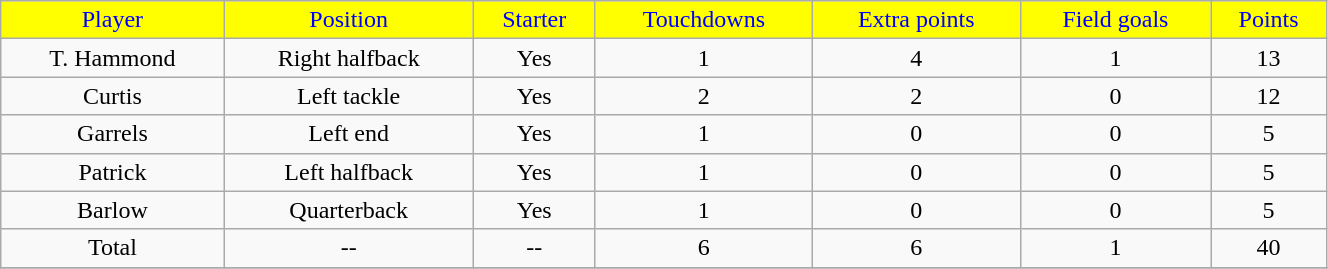<table class="wikitable" width="70%">
<tr align="center"  style="background:yellow;color:blue;">
<td>Player</td>
<td>Position</td>
<td>Starter</td>
<td>Touchdowns</td>
<td>Extra points</td>
<td>Field goals</td>
<td>Points</td>
</tr>
<tr align="center" bgcolor="">
<td>T. Hammond</td>
<td>Right halfback</td>
<td>Yes</td>
<td>1</td>
<td>4</td>
<td>1</td>
<td>13</td>
</tr>
<tr align="center" bgcolor="">
<td>Curtis</td>
<td>Left tackle</td>
<td>Yes</td>
<td>2</td>
<td>2</td>
<td>0</td>
<td>12</td>
</tr>
<tr align="center" bgcolor="">
<td>Garrels</td>
<td>Left end</td>
<td>Yes</td>
<td>1</td>
<td>0</td>
<td>0</td>
<td>5</td>
</tr>
<tr align="center" bgcolor="">
<td>Patrick</td>
<td>Left halfback</td>
<td>Yes</td>
<td>1</td>
<td>0</td>
<td>0</td>
<td>5</td>
</tr>
<tr align="center" bgcolor="">
<td>Barlow</td>
<td>Quarterback</td>
<td>Yes</td>
<td>1</td>
<td>0</td>
<td>0</td>
<td>5</td>
</tr>
<tr align="center" bgcolor="">
<td>Total</td>
<td>--</td>
<td>--</td>
<td>6</td>
<td>6</td>
<td>1</td>
<td>40</td>
</tr>
<tr align="center" bgcolor="">
</tr>
</table>
